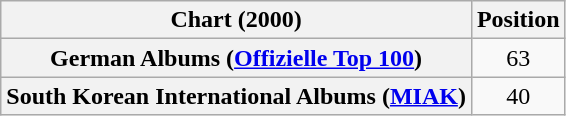<table class="wikitable plainrowheaders" style="text-align:center">
<tr>
<th scope="col">Chart (2000)</th>
<th scope="col">Position</th>
</tr>
<tr>
<th scope="row">German Albums (<a href='#'>Offizielle Top 100</a>)</th>
<td>63</td>
</tr>
<tr>
<th scope="row">South Korean International Albums (<a href='#'>MIAK</a>)</th>
<td>40</td>
</tr>
</table>
